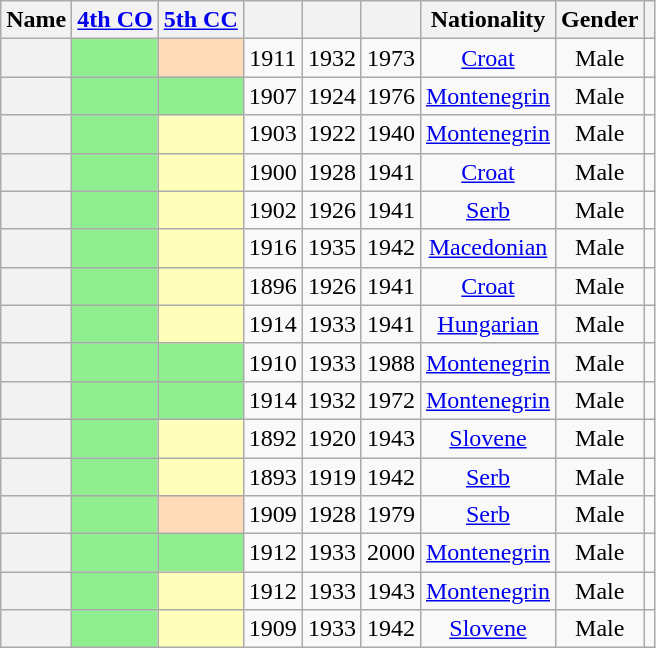<table class="wikitable sortable" style=text-align:center>
<tr>
<th scope="col">Name</th>
<th scope="col"><a href='#'>4th CO</a></th>
<th scope="col"><a href='#'>5th CC</a></th>
<th scope="col"></th>
<th scope="col"></th>
<th scope="col"></th>
<th scope="col">Nationality</th>
<th scope="col">Gender</th>
<th scope="col" class="unsortable"></th>
</tr>
<tr>
<th align="center" scope="row" style="font-weight:normal;"></th>
<td bgcolor = LightGreen></td>
<td bgcolor = PeachPuff></td>
<td>1911</td>
<td>1932</td>
<td>1973</td>
<td><a href='#'>Croat</a></td>
<td>Male</td>
<td></td>
</tr>
<tr>
<th align="center" scope="row" style="font-weight:normal;"></th>
<td bgcolor = LightGreen></td>
<td bgcolor = LightGreen></td>
<td>1907</td>
<td>1924</td>
<td>1976</td>
<td><a href='#'>Montenegrin</a></td>
<td>Male</td>
<td></td>
</tr>
<tr>
<th align="center" scope="row" style="font-weight:normal;"></th>
<td bgcolor = LightGreen></td>
<td bgcolor = ffffbb></td>
<td>1903</td>
<td>1922</td>
<td>1940</td>
<td><a href='#'>Montenegrin</a></td>
<td>Male</td>
<td></td>
</tr>
<tr>
<th align="center" scope="row" style="font-weight:normal;"></th>
<td bgcolor = LightGreen></td>
<td bgcolor = ffffbb></td>
<td>1900</td>
<td>1928</td>
<td>1941</td>
<td><a href='#'>Croat</a></td>
<td>Male</td>
<td></td>
</tr>
<tr>
<th align="center" scope="row" style="font-weight:normal;"></th>
<td bgcolor = LightGreen></td>
<td bgcolor = ffffbb></td>
<td>1902</td>
<td>1926</td>
<td>1941</td>
<td><a href='#'>Serb</a></td>
<td>Male</td>
<td></td>
</tr>
<tr>
<th align="center" scope="row" style="font-weight:normal;"></th>
<td bgcolor = LightGreen></td>
<td bgcolor = ffffbb></td>
<td>1916</td>
<td>1935</td>
<td>1942</td>
<td><a href='#'>Macedonian</a></td>
<td>Male</td>
<td></td>
</tr>
<tr>
<th align="center" scope="row" style="font-weight:normal;"></th>
<td bgcolor = LightGreen></td>
<td bgcolor = ffffbb></td>
<td>1896</td>
<td>1926</td>
<td>1941</td>
<td><a href='#'>Croat</a></td>
<td>Male</td>
<td></td>
</tr>
<tr>
<th align="center" scope="row" style="font-weight:normal;"></th>
<td bgcolor = LightGreen></td>
<td bgcolor = ffffbb></td>
<td>1914</td>
<td>1933</td>
<td>1941</td>
<td><a href='#'>Hungarian</a></td>
<td>Male</td>
<td></td>
</tr>
<tr>
<th align="center" scope="row" style="font-weight:normal;"></th>
<td bgcolor = LightGreen></td>
<td bgcolor = LightGreen></td>
<td>1910</td>
<td>1933</td>
<td>1988</td>
<td><a href='#'>Montenegrin</a></td>
<td>Male</td>
<td></td>
</tr>
<tr>
<th align="center" scope="row" style="font-weight:normal;"></th>
<td bgcolor = LightGreen></td>
<td bgcolor = LightGreen></td>
<td>1914</td>
<td>1932</td>
<td>1972</td>
<td><a href='#'>Montenegrin</a></td>
<td>Male</td>
<td></td>
</tr>
<tr>
<th align="center" scope="row" style="font-weight:normal;"></th>
<td bgcolor = LightGreen></td>
<td bgcolor = ffffbb></td>
<td>1892</td>
<td>1920</td>
<td>1943</td>
<td><a href='#'>Slovene</a></td>
<td>Male</td>
<td></td>
</tr>
<tr>
<th align="center" scope="row" style="font-weight:normal;"></th>
<td bgcolor = LightGreen></td>
<td bgcolor = ffffbb></td>
<td>1893</td>
<td>1919</td>
<td>1942</td>
<td><a href='#'>Serb</a></td>
<td>Male</td>
<td></td>
</tr>
<tr>
<th align="center" scope="row" style="font-weight:normal;"></th>
<td bgcolor = LightGreen></td>
<td bgcolor = PeachPuff></td>
<td>1909</td>
<td>1928</td>
<td>1979</td>
<td><a href='#'>Serb</a></td>
<td>Male</td>
<td></td>
</tr>
<tr>
<th align="center" scope="row" style="font-weight:normal;"></th>
<td bgcolor = LightGreen></td>
<td bgcolor = LightGreen></td>
<td>1912</td>
<td>1933</td>
<td>2000</td>
<td><a href='#'>Montenegrin</a></td>
<td>Male</td>
<td></td>
</tr>
<tr>
<th align="center" scope="row" style="font-weight:normal;"></th>
<td bgcolor = LightGreen></td>
<td bgcolor = ffffbb></td>
<td>1912</td>
<td>1933</td>
<td>1943</td>
<td><a href='#'>Montenegrin</a></td>
<td>Male</td>
<td></td>
</tr>
<tr>
<th align="center" scope="row" style="font-weight:normal;"></th>
<td bgcolor = LightGreen></td>
<td bgcolor = ffffbb></td>
<td>1909</td>
<td>1933</td>
<td>1942</td>
<td><a href='#'>Slovene</a></td>
<td>Male</td>
<td></td>
</tr>
</table>
